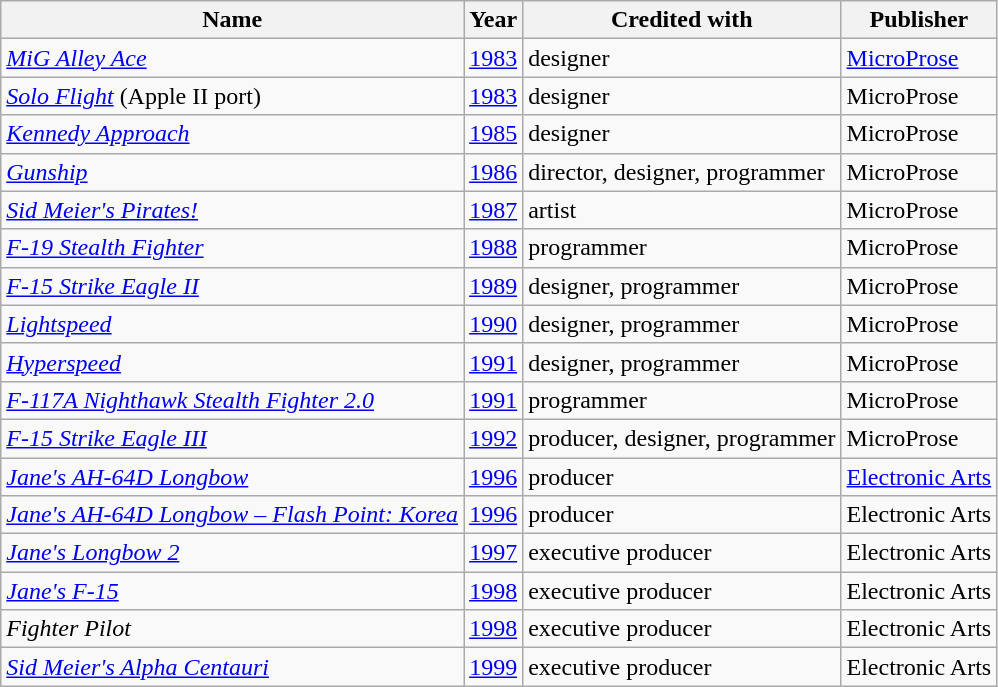<table class="wikitable sortable" border="1">
<tr>
<th scope="col">Name</th>
<th scope="col">Year</th>
<th scope="col">Credited with</th>
<th scope="col">Publisher</th>
</tr>
<tr>
<td><em><a href='#'>MiG Alley Ace</a></em></td>
<td><a href='#'>1983</a></td>
<td>designer</td>
<td><a href='#'>MicroProse</a></td>
</tr>
<tr>
<td><em><a href='#'>Solo Flight</a></em> (Apple II port)</td>
<td><a href='#'>1983</a></td>
<td>designer</td>
<td>MicroProse</td>
</tr>
<tr>
<td><em><a href='#'>Kennedy Approach</a></em></td>
<td><a href='#'>1985</a></td>
<td>designer</td>
<td>MicroProse</td>
</tr>
<tr>
<td><em><a href='#'>Gunship</a></em></td>
<td><a href='#'>1986</a></td>
<td>director, designer, programmer</td>
<td>MicroProse</td>
</tr>
<tr>
<td><em><a href='#'>Sid Meier's Pirates!</a></em></td>
<td><a href='#'>1987</a></td>
<td>artist</td>
<td>MicroProse</td>
</tr>
<tr>
<td><em><a href='#'>F-19 Stealth Fighter</a></em></td>
<td><a href='#'>1988</a></td>
<td>programmer</td>
<td>MicroProse</td>
</tr>
<tr>
<td><em><a href='#'>F-15 Strike Eagle II</a></em></td>
<td><a href='#'>1989</a></td>
<td>designer, programmer</td>
<td>MicroProse</td>
</tr>
<tr>
<td><em><a href='#'>Lightspeed</a></em></td>
<td><a href='#'>1990</a></td>
<td>designer, programmer</td>
<td>MicroProse</td>
</tr>
<tr>
<td><em><a href='#'>Hyperspeed</a></em></td>
<td><a href='#'>1991</a></td>
<td>designer, programmer</td>
<td>MicroProse</td>
</tr>
<tr>
<td><em><a href='#'>F-117A Nighthawk Stealth Fighter 2.0</a></em></td>
<td><a href='#'>1991</a></td>
<td>programmer</td>
<td>MicroProse</td>
</tr>
<tr>
<td><em><a href='#'>F-15 Strike Eagle III</a></em></td>
<td><a href='#'>1992</a></td>
<td>producer, designer, programmer</td>
<td>MicroProse</td>
</tr>
<tr>
<td><em><a href='#'>Jane's AH-64D Longbow</a></em></td>
<td><a href='#'>1996</a></td>
<td>producer</td>
<td><a href='#'>Electronic Arts</a></td>
</tr>
<tr>
<td><em><a href='#'>Jane's AH-64D Longbow – Flash Point: Korea</a></em></td>
<td><a href='#'>1996</a></td>
<td>producer</td>
<td>Electronic Arts</td>
</tr>
<tr>
<td><em><a href='#'>Jane's Longbow 2</a></em></td>
<td><a href='#'>1997</a></td>
<td>executive producer</td>
<td>Electronic Arts</td>
</tr>
<tr>
<td><em><a href='#'>Jane's F-15</a></em></td>
<td><a href='#'>1998</a></td>
<td>executive producer</td>
<td>Electronic Arts</td>
</tr>
<tr>
<td><em>Fighter Pilot</em></td>
<td><a href='#'>1998</a></td>
<td>executive producer</td>
<td>Electronic Arts</td>
</tr>
<tr>
<td><em><a href='#'>Sid Meier's Alpha Centauri</a></em></td>
<td><a href='#'>1999</a></td>
<td>executive producer</td>
<td>Electronic Arts</td>
</tr>
</table>
